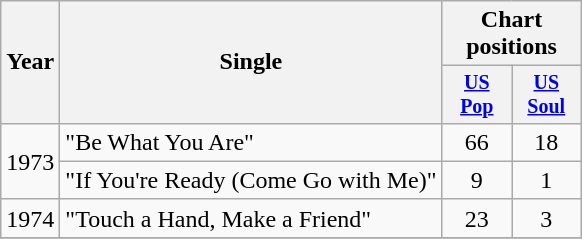<table class="wikitable" style="text-align:center;">
<tr>
<th rowspan="2">Year</th>
<th rowspan="2">Single</th>
<th colspan="3">Chart positions</th>
</tr>
<tr style="font-size:smaller;">
<th width="40"><a href='#'>US<br>Pop</a></th>
<th width="40"><a href='#'>US<br>Soul</a></th>
</tr>
<tr>
<td rowspan="2">1973</td>
<td align="left">"Be What You Are"</td>
<td>66</td>
<td>18</td>
</tr>
<tr>
<td align="left">"If You're Ready (Come Go with Me)"</td>
<td>9</td>
<td>1</td>
</tr>
<tr>
<td rowspan="1">1974</td>
<td align="left">"Touch a Hand, Make a Friend"</td>
<td>23</td>
<td>3</td>
</tr>
<tr>
</tr>
</table>
